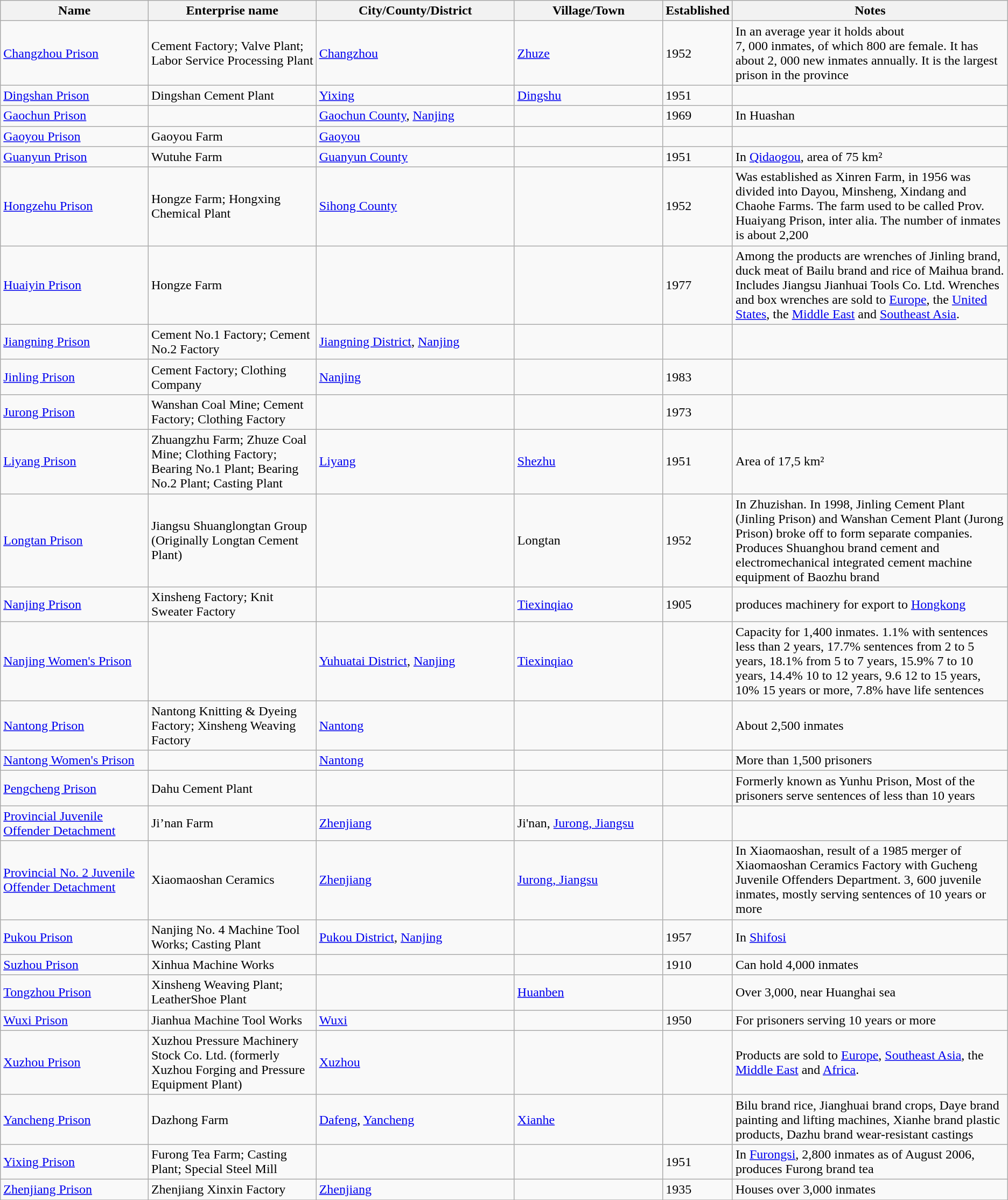<table class="wikitable">
<tr>
<th width=15%>Name</th>
<th width=17%>Enterprise name</th>
<th width=20%>City/County/District</th>
<th width=15%>Village/Town</th>
<th width=5%>Established</th>
<th width=28%>Notes</th>
</tr>
<tr>
<td><a href='#'>Changzhou Prison</a></td>
<td>Cement Factory; Valve Plant; Labor Service Processing Plant</td>
<td><a href='#'>Changzhou</a></td>
<td><a href='#'>Zhuze</a></td>
<td>1952</td>
<td>In an average year it holds about<br>7, 000 inmates, of which 800 are female. It has about 2, 000 new inmates annually. It is the largest prison in the province</td>
</tr>
<tr>
<td><a href='#'>Dingshan Prison</a></td>
<td>Dingshan Cement Plant</td>
<td><a href='#'>Yixing</a></td>
<td><a href='#'>Dingshu</a></td>
<td>1951</td>
<td></td>
</tr>
<tr>
<td><a href='#'>Gaochun Prison</a></td>
<td></td>
<td><a href='#'>Gaochun County</a>, <a href='#'>Nanjing</a></td>
<td></td>
<td>1969</td>
<td>In Huashan</td>
</tr>
<tr>
<td><a href='#'>Gaoyou Prison</a></td>
<td>Gaoyou Farm</td>
<td><a href='#'>Gaoyou</a></td>
<td></td>
<td></td>
<td></td>
</tr>
<tr>
<td><a href='#'>Guanyun Prison</a></td>
<td>Wutuhe Farm</td>
<td><a href='#'>Guanyun County</a></td>
<td></td>
<td>1951</td>
<td>In <a href='#'>Qidaogou</a>, area of 75 km²</td>
</tr>
<tr>
<td><a href='#'>Hongzehu Prison</a></td>
<td>Hongze Farm; Hongxing Chemical Plant</td>
<td><a href='#'>Sihong County</a></td>
<td></td>
<td>1952</td>
<td>Was established as Xinren Farm, in 1956 was divided into Dayou, Minsheng, Xindang and Chaohe Farms. The farm used to be called Prov. Huaiyang Prison, inter alia. The number of inmates is about 2,200</td>
</tr>
<tr>
<td><a href='#'>Huaiyin Prison</a></td>
<td>Hongze Farm</td>
<td></td>
<td></td>
<td>1977</td>
<td>Among the products are wrenches of Jinling brand, duck meat of Bailu brand and rice of Maihua brand. Includes Jiangsu Jianhuai Tools Co. Ltd. Wrenches and box wrenches are sold to <a href='#'>Europe</a>, the <a href='#'>United States</a>, the <a href='#'>Middle East</a> and <a href='#'>Southeast Asia</a>.</td>
</tr>
<tr>
<td><a href='#'>Jiangning Prison</a></td>
<td>Cement No.1 Factory; Cement No.2 Factory</td>
<td><a href='#'>Jiangning District</a>, <a href='#'>Nanjing</a></td>
<td></td>
<td></td>
<td></td>
</tr>
<tr>
<td><a href='#'>Jinling Prison</a></td>
<td>Cement Factory; Clothing Company</td>
<td><a href='#'>Nanjing</a></td>
<td></td>
<td>1983</td>
<td></td>
</tr>
<tr>
<td><a href='#'>Jurong Prison</a></td>
<td>Wanshan Coal Mine; Cement Factory; Clothing Factory</td>
<td></td>
<td></td>
<td>1973</td>
<td></td>
</tr>
<tr>
<td><a href='#'>Liyang Prison</a></td>
<td>Zhuangzhu Farm; Zhuze Coal Mine; Clothing Factory; Bearing No.1 Plant; Bearing No.2 Plant; Casting Plant</td>
<td><a href='#'>Liyang</a></td>
<td><a href='#'>Shezhu</a></td>
<td>1951</td>
<td>Area of 17,5 km²</td>
</tr>
<tr>
<td><a href='#'>Longtan Prison</a></td>
<td>Jiangsu Shuanglongtan Group (Originally Longtan Cement Plant)</td>
<td></td>
<td>Longtan</td>
<td>1952</td>
<td>In Zhuzishan. In 1998, Jinling Cement Plant (Jinling Prison) and Wanshan Cement Plant (Jurong Prison) broke off to form separate companies. Produces Shuanghou brand cement and electromechanical integrated cement machine equipment of Baozhu brand</td>
</tr>
<tr>
<td><a href='#'>Nanjing Prison</a></td>
<td>Xinsheng Factory; Knit Sweater Factory</td>
<td></td>
<td><a href='#'>Tiexinqiao</a></td>
<td>1905</td>
<td>produces machinery for export to <a href='#'>Hongkong</a></td>
</tr>
<tr>
<td><a href='#'>Nanjing Women's Prison</a></td>
<td></td>
<td><a href='#'>Yuhuatai District</a>, <a href='#'>Nanjing</a></td>
<td><a href='#'>Tiexinqiao</a></td>
<td></td>
<td>Capacity for 1,400 inmates. 1.1% with sentences less than 2 years, 17.7% sentences from 2 to 5 years, 18.1% from 5 to 7 years, 15.9% 7 to 10 years, 14.4% 10 to 12 years, 9.6 12 to 15 years, 10% 15 years or more, 7.8% have life sentences</td>
</tr>
<tr>
<td><a href='#'>Nantong Prison</a></td>
<td>Nantong Knitting & Dyeing Factory; Xinsheng Weaving Factory</td>
<td><a href='#'>Nantong</a></td>
<td></td>
<td></td>
<td>About 2,500 inmates</td>
</tr>
<tr>
<td><a href='#'>Nantong Women's Prison</a></td>
<td></td>
<td><a href='#'>Nantong</a></td>
<td></td>
<td></td>
<td>More than 1,500 prisoners</td>
</tr>
<tr>
<td><a href='#'>Pengcheng Prison</a></td>
<td>Dahu Cement Plant</td>
<td></td>
<td></td>
<td></td>
<td>Formerly known as Yunhu Prison, Most of the prisoners serve sentences of less than 10 years</td>
</tr>
<tr>
<td><a href='#'>Provincial Juvenile Offender Detachment</a></td>
<td>Ji’nan Farm</td>
<td><a href='#'>Zhenjiang</a></td>
<td>Ji'nan, <a href='#'>Jurong, Jiangsu</a></td>
<td></td>
<td></td>
</tr>
<tr>
<td><a href='#'>Provincial No. 2 Juvenile Offender Detachment</a></td>
<td>Xiaomaoshan Ceramics</td>
<td><a href='#'>Zhenjiang</a></td>
<td><a href='#'>Jurong, Jiangsu</a></td>
<td></td>
<td>In Xiaomaoshan, result of a 1985 merger of Xiaomaoshan Ceramics Factory with Gucheng Juvenile Offenders Department. 3, 600 juvenile inmates, mostly serving sentences of 10 years or more</td>
</tr>
<tr>
<td><a href='#'>Pukou Prison</a></td>
<td>Nanjing No. 4 Machine Tool Works; Casting Plant</td>
<td><a href='#'>Pukou District</a>, <a href='#'>Nanjing</a></td>
<td></td>
<td>1957</td>
<td>In <a href='#'>Shifosi</a></td>
</tr>
<tr>
<td><a href='#'>Suzhou Prison</a></td>
<td>Xinhua Machine Works</td>
<td></td>
<td></td>
<td>1910</td>
<td>Can hold 4,000 inmates</td>
</tr>
<tr>
<td><a href='#'>Tongzhou Prison</a></td>
<td>Xinsheng Weaving Plant; LeatherShoe Plant</td>
<td></td>
<td><a href='#'>Huanben</a></td>
<td></td>
<td>Over 3,000, near Huanghai sea</td>
</tr>
<tr>
<td><a href='#'>Wuxi Prison</a></td>
<td>Jianhua Machine Tool Works</td>
<td><a href='#'>Wuxi</a></td>
<td></td>
<td>1950</td>
<td>For prisoners serving 10 years or more</td>
</tr>
<tr>
<td><a href='#'>Xuzhou Prison</a></td>
<td>Xuzhou Pressure Machinery Stock Co. Ltd. (formerly Xuzhou Forging and Pressure Equipment Plant)</td>
<td><a href='#'>Xuzhou</a></td>
<td></td>
<td></td>
<td>Products are sold to <a href='#'>Europe</a>, <a href='#'>Southeast Asia</a>, the <a href='#'>Middle East</a> and <a href='#'>Africa</a>.</td>
</tr>
<tr>
<td><a href='#'>Yancheng Prison</a></td>
<td>Dazhong Farm</td>
<td><a href='#'>Dafeng</a>, <a href='#'>Yancheng</a></td>
<td><a href='#'>Xianhe</a></td>
<td></td>
<td>Bilu brand rice, Jianghuai brand crops, Daye brand painting and lifting machines, Xianhe brand plastic products, Dazhu brand wear-resistant castings</td>
</tr>
<tr>
<td><a href='#'>Yixing Prison</a></td>
<td>Furong Tea Farm; Casting Plant; Special Steel Mill</td>
<td></td>
<td></td>
<td>1951</td>
<td>In <a href='#'>Furongsi</a>, 2,800 inmates as of August 2006, produces Furong brand tea</td>
</tr>
<tr>
<td><a href='#'>Zhenjiang Prison</a></td>
<td>Zhenjiang Xinxin Factory</td>
<td><a href='#'>Zhenjiang</a></td>
<td></td>
<td>1935</td>
<td>Houses over 3,000 inmates</td>
</tr>
<tr>
</tr>
</table>
